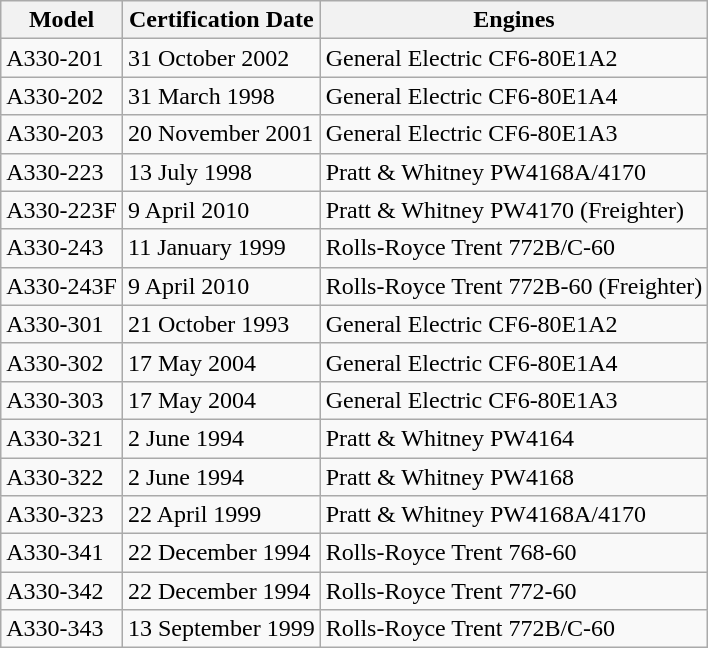<table class="wikitable sortable sticky-header" style="text-align: left;">
<tr>
<th>Model</th>
<th>Certification Date</th>
<th>Engines</th>
</tr>
<tr>
<td>A330-201</td>
<td>31 October 2002</td>
<td>General Electric CF6-80E1A2</td>
</tr>
<tr>
<td>A330-202</td>
<td>31 March 1998</td>
<td>General Electric CF6-80E1A4</td>
</tr>
<tr>
<td>A330-203</td>
<td>20 November 2001</td>
<td>General Electric CF6-80E1A3</td>
</tr>
<tr>
<td>A330-223</td>
<td>13 July 1998</td>
<td>Pratt & Whitney PW4168A/4170</td>
</tr>
<tr>
<td>A330-223F</td>
<td>9 April 2010</td>
<td>Pratt & Whitney PW4170 (Freighter)</td>
</tr>
<tr>
<td>A330-243</td>
<td>11 January 1999</td>
<td>Rolls-Royce Trent 772B/C-60</td>
</tr>
<tr>
<td>A330-243F</td>
<td>9 April 2010</td>
<td>Rolls-Royce Trent 772B-60 (Freighter)</td>
</tr>
<tr>
<td>A330-301</td>
<td>21 October 1993</td>
<td>General Electric CF6-80E1A2</td>
</tr>
<tr>
<td>A330-302</td>
<td>17 May 2004</td>
<td>General Electric CF6-80E1A4</td>
</tr>
<tr>
<td>A330-303</td>
<td>17 May 2004</td>
<td>General Electric CF6-80E1A3</td>
</tr>
<tr>
<td>A330-321</td>
<td>2 June 1994</td>
<td>Pratt & Whitney PW4164</td>
</tr>
<tr>
<td>A330-322</td>
<td>2 June 1994</td>
<td>Pratt & Whitney PW4168</td>
</tr>
<tr>
<td>A330-323</td>
<td>22 April 1999</td>
<td>Pratt & Whitney PW4168A/4170</td>
</tr>
<tr>
<td>A330-341</td>
<td>22 December 1994</td>
<td>Rolls-Royce Trent 768-60</td>
</tr>
<tr>
<td>A330-342</td>
<td>22 December 1994</td>
<td>Rolls-Royce Trent 772-60</td>
</tr>
<tr>
<td>A330-343</td>
<td>13 September 1999</td>
<td>Rolls-Royce Trent 772B/C-60</td>
</tr>
</table>
